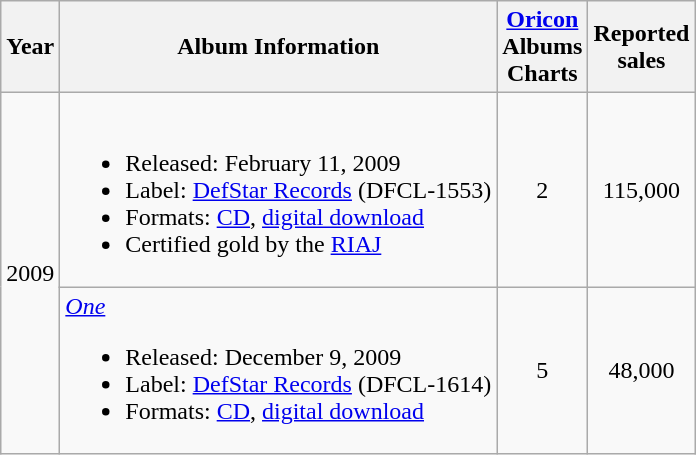<table class="wikitable">
<tr>
<th rowspan="1">Year</th>
<th rowspan="1">Album Information</th>
<th colspan="1"><a href='#'>Oricon</a><br>Albums<br>Charts<br></th>
<th colspan="1">Reported<br>sales<br></th>
</tr>
<tr>
<td align="center" rowspan="2">2009</td>
<td><br><ul><li>Released: February 11, 2009</li><li>Label: <a href='#'>DefStar Records</a> (DFCL-1553)</li><li>Formats: <a href='#'>CD</a>, <a href='#'>digital download</a></li><li>Certified gold by the <a href='#'>RIAJ</a></li></ul></td>
<td align="center">2</td>
<td align="center">115,000</td>
</tr>
<tr>
<td><em><a href='#'>One</a></em><br><ul><li>Released: December 9, 2009</li><li>Label: <a href='#'>DefStar Records</a> (DFCL-1614)</li><li>Formats: <a href='#'>CD</a>, <a href='#'>digital download</a></li></ul></td>
<td align="center">5</td>
<td align="center">48,000</td>
</tr>
</table>
